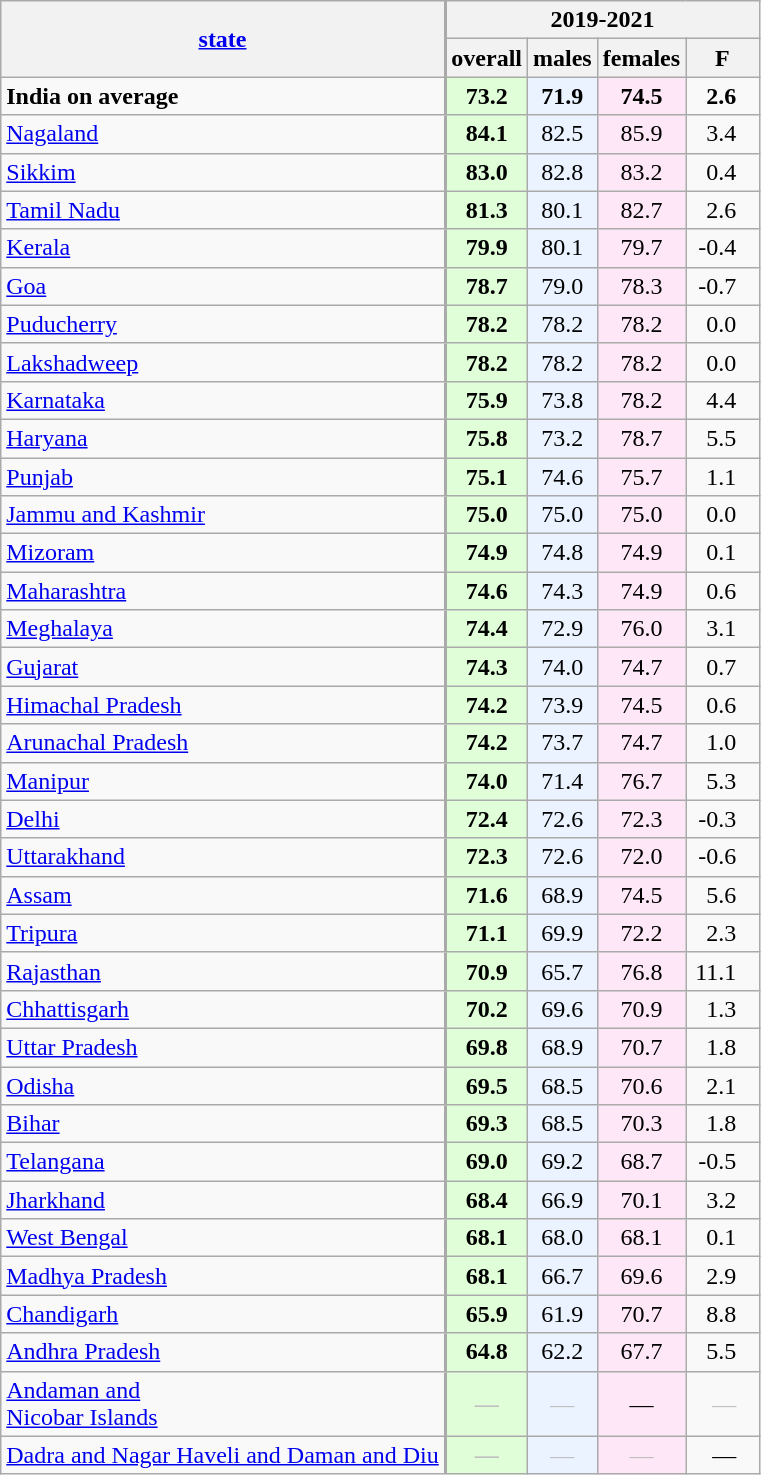<table class="wikitable sortable static-row-numbers sort-under" style="text-align:right;">
<tr class="static-row-header" style="text-align:center;vertical-align:bottom;">
<th rowspan=2 style="vertical-align:middle;"><a href='#'>state</a></th>
<th colspan=4 style="border-left-width:2px;">2019-2021</th>
</tr>
<tr class="static-row-header" style="text-align:center;vertical-align:bottom;">
<th style="vertical-align:middle;border-left-width:2px;">overall</th>
<th style="vertical-align:middle;">males</th>
<th style="vertical-align:middle;">females</th>
<th style="width:2.6em;">F </th>
</tr>
<tr class=static-row-header>
<td style="text-align:left;"><strong>India on average</strong></td>
<td style="text-align:center;background:#e0ffd8;border-left-width:2px;"><strong>73.2</strong></td>
<td style="text-align:center;background:#eaf3ff;"><strong>71.9</strong></td>
<td style="text-align:center;background:#fee7f6;"><strong>74.5</strong></td>
<td style="padding-right:2ex;"><strong>2.6</strong></td>
</tr>
<tr>
<td style="text-align:left;"><a href='#'>Nagaland</a></td>
<td style="text-align:center;background:#e0ffd8;border-left-width:2px;"><strong>84.1</strong></td>
<td style="text-align:center;background:#eaf3ff;">82.5</td>
<td style="text-align:center;background:#fee7f6;">85.9</td>
<td style="padding-right:2ex;">3.4</td>
</tr>
<tr>
<td style="text-align:left;"><a href='#'>Sikkim</a></td>
<td style="text-align:center;background:#e0ffd8;border-left-width:2px;"><strong>83.0</strong></td>
<td style="text-align:center;background:#eaf3ff;">82.8</td>
<td style="text-align:center;background:#fee7f6;">83.2</td>
<td style="padding-right:2ex;">0.4</td>
</tr>
<tr>
<td style="text-align:left;"><a href='#'>Tamil Nadu</a></td>
<td style="text-align:center;background:#e0ffd8;border-left-width:2px;"><strong>81.3</strong></td>
<td style="text-align:center;background:#eaf3ff;">80.1</td>
<td style="text-align:center;background:#fee7f6;">82.7</td>
<td style="padding-right:2ex;">2.6</td>
</tr>
<tr>
<td style="text-align:left;"><a href='#'>Kerala</a></td>
<td style="text-align:center;background:#e0ffd8;border-left-width:2px;"><strong>79.9</strong></td>
<td style="text-align:center;background:#eaf3ff;">80.1</td>
<td style="text-align:center;background:#fee7f6;">79.7</td>
<td style="padding-right:2ex;">-0.4</td>
</tr>
<tr>
<td style="text-align:left;"><a href='#'>Goa</a></td>
<td style="text-align:center;background:#e0ffd8;border-left-width:2px;"><strong>78.7</strong></td>
<td style="text-align:center;background:#eaf3ff;">79.0</td>
<td style="text-align:center;background:#fee7f6;">78.3</td>
<td style="padding-right:2ex;">-0.7</td>
</tr>
<tr>
<td style="text-align:left;"><a href='#'>Puducherry</a></td>
<td style="text-align:center;background:#e0ffd8;border-left-width:2px;"><strong>78.2</strong></td>
<td style="text-align:center;background:#eaf3ff;">78.2</td>
<td style="text-align:center;background:#fee7f6;">78.2</td>
<td style="padding-right:2ex;">0.0</td>
</tr>
<tr>
<td style="text-align:left;"><a href='#'>Lakshadweep</a></td>
<td style="text-align:center;background:#e0ffd8;border-left-width:2px;"><strong>78.2</strong></td>
<td style="text-align:center;background:#eaf3ff;">78.2</td>
<td style="text-align:center;background:#fee7f6;">78.2</td>
<td style="padding-right:2ex;">0.0</td>
</tr>
<tr>
<td style="text-align:left;"><a href='#'>Karnataka</a></td>
<td style="text-align:center;background:#e0ffd8;border-left-width:2px;"><strong>75.9</strong></td>
<td style="text-align:center;background:#eaf3ff;">73.8</td>
<td style="text-align:center;background:#fee7f6;">78.2</td>
<td style="padding-right:2ex;">4.4</td>
</tr>
<tr>
<td style="text-align:left;"><a href='#'>Haryana</a></td>
<td style="text-align:center;background:#e0ffd8;border-left-width:2px;"><strong>75.8</strong></td>
<td style="text-align:center;background:#eaf3ff;">73.2</td>
<td style="text-align:center;background:#fee7f6;">78.7</td>
<td style="padding-right:2ex;">5.5</td>
</tr>
<tr>
<td style="text-align:left;"><a href='#'>Punjab</a></td>
<td style="text-align:center;background:#e0ffd8;border-left-width:2px;"><strong>75.1</strong></td>
<td style="text-align:center;background:#eaf3ff;">74.6</td>
<td style="text-align:center;background:#fee7f6;">75.7</td>
<td style="padding-right:2ex;">1.1</td>
</tr>
<tr>
<td style="text-align:left;"><a href='#'>Jammu and Kashmir</a></td>
<td style="text-align:center;background:#e0ffd8;border-left-width:2px;"><strong>75.0</strong></td>
<td style="text-align:center;background:#eaf3ff;">75.0</td>
<td style="text-align:center;background:#fee7f6;">75.0</td>
<td style="padding-right:2ex;">0.0</td>
</tr>
<tr>
<td style="text-align:left;"><a href='#'>Mizoram</a></td>
<td style="text-align:center;background:#e0ffd8;border-left-width:2px;"><strong>74.9</strong></td>
<td style="text-align:center;background:#eaf3ff;">74.8</td>
<td style="text-align:center;background:#fee7f6;">74.9</td>
<td style="padding-right:2ex;">0.1</td>
</tr>
<tr>
<td style="text-align:left;"><a href='#'>Maharashtra</a></td>
<td style="text-align:center;background:#e0ffd8;border-left-width:2px;"><strong>74.6</strong></td>
<td style="text-align:center;background:#eaf3ff;">74.3</td>
<td style="text-align:center;background:#fee7f6;">74.9</td>
<td style="padding-right:2ex;">0.6</td>
</tr>
<tr>
<td style="text-align:left;"><a href='#'>Meghalaya</a></td>
<td style="text-align:center;background:#e0ffd8;border-left-width:2px;"><strong>74.4</strong></td>
<td style="text-align:center;background:#eaf3ff;">72.9</td>
<td style="text-align:center;background:#fee7f6;">76.0</td>
<td style="padding-right:2ex;">3.1</td>
</tr>
<tr>
<td style="text-align:left;"><a href='#'>Gujarat</a></td>
<td style="text-align:center;background:#e0ffd8;border-left-width:2px;"><strong>74.3</strong></td>
<td style="text-align:center;background:#eaf3ff;">74.0</td>
<td style="text-align:center;background:#fee7f6;">74.7</td>
<td style="padding-right:2ex;">0.7</td>
</tr>
<tr>
<td style="text-align:left;"><a href='#'>Himachal Pradesh</a></td>
<td style="text-align:center;background:#e0ffd8;border-left-width:2px;"><strong>74.2</strong></td>
<td style="text-align:center;background:#eaf3ff;">73.9</td>
<td style="text-align:center;background:#fee7f6;">74.5</td>
<td style="padding-right:2ex;">0.6</td>
</tr>
<tr>
<td style="text-align:left;"><a href='#'>Arunachal Pradesh</a></td>
<td style="text-align:center;background:#e0ffd8;border-left-width:2px;"><strong>74.2</strong></td>
<td style="text-align:center;background:#eaf3ff;">73.7</td>
<td style="text-align:center;background:#fee7f6;">74.7</td>
<td style="padding-right:2ex;">1.0</td>
</tr>
<tr>
<td style="text-align:left;"><a href='#'>Manipur</a></td>
<td style="text-align:center;background:#e0ffd8;border-left-width:2px;"><strong>74.0</strong></td>
<td style="text-align:center;background:#eaf3ff;">71.4</td>
<td style="text-align:center;background:#fee7f6;">76.7</td>
<td style="padding-right:2ex;">5.3</td>
</tr>
<tr>
<td style="text-align:left;"><a href='#'>Delhi</a></td>
<td style="text-align:center;background:#e0ffd8;border-left-width:2px;"><strong>72.4</strong></td>
<td style="text-align:center;background:#eaf3ff;">72.6</td>
<td style="text-align:center;background:#fee7f6;">72.3</td>
<td style="padding-right:2ex;">-0.3</td>
</tr>
<tr>
<td style="text-align:left;"><a href='#'>Uttarakhand</a></td>
<td style="text-align:center;background:#e0ffd8;border-left-width:2px;"><strong>72.3</strong></td>
<td style="text-align:center;background:#eaf3ff;">72.6</td>
<td style="text-align:center;background:#fee7f6;">72.0</td>
<td style="padding-right:2ex;">-0.6</td>
</tr>
<tr>
<td style="text-align:left;"><a href='#'>Assam</a></td>
<td style="text-align:center;background:#e0ffd8;border-left-width:2px;"><strong>71.6</strong></td>
<td style="text-align:center;background:#eaf3ff;">68.9</td>
<td style="text-align:center;background:#fee7f6;">74.5</td>
<td style="padding-right:2ex;">5.6</td>
</tr>
<tr>
<td style="text-align:left;"><a href='#'>Tripura</a></td>
<td style="text-align:center;background:#e0ffd8;border-left-width:2px;"><strong>71.1</strong></td>
<td style="text-align:center;background:#eaf3ff;">69.9</td>
<td style="text-align:center;background:#fee7f6;">72.2</td>
<td style="padding-right:2ex;">2.3</td>
</tr>
<tr>
<td style="text-align:left;"><a href='#'>Rajasthan</a></td>
<td style="text-align:center;background:#e0ffd8;border-left-width:2px;"><strong>70.9</strong></td>
<td style="text-align:center;background:#eaf3ff;">65.7</td>
<td style="text-align:center;background:#fee7f6;">76.8</td>
<td style="padding-right:2ex;">11.1</td>
</tr>
<tr>
<td style="text-align:left;"><a href='#'>Chhattisgarh</a></td>
<td style="text-align:center;background:#e0ffd8;border-left-width:2px;"><strong>70.2</strong></td>
<td style="text-align:center;background:#eaf3ff;">69.6</td>
<td style="text-align:center;background:#fee7f6;">70.9</td>
<td style="padding-right:2ex;">1.3</td>
</tr>
<tr>
<td style="text-align:left;"><a href='#'>Uttar Pradesh</a></td>
<td style="text-align:center;background:#e0ffd8;border-left-width:2px;"><strong>69.8</strong></td>
<td style="text-align:center;background:#eaf3ff;">68.9</td>
<td style="text-align:center;background:#fee7f6;">70.7</td>
<td style="padding-right:2ex;">1.8</td>
</tr>
<tr>
<td style="text-align:left;"><a href='#'>Odisha</a></td>
<td style="text-align:center;background:#e0ffd8;border-left-width:2px;"><strong>69.5</strong></td>
<td style="text-align:center;background:#eaf3ff;">68.5</td>
<td style="text-align:center;background:#fee7f6;">70.6</td>
<td style="padding-right:2ex;">2.1</td>
</tr>
<tr>
<td style="text-align:left;"><a href='#'>Bihar</a></td>
<td style="text-align:center;background:#e0ffd8;border-left-width:2px;"><strong>69.3</strong></td>
<td style="text-align:center;background:#eaf3ff;">68.5</td>
<td style="text-align:center;background:#fee7f6;">70.3</td>
<td style="padding-right:2ex;">1.8</td>
</tr>
<tr>
<td style="text-align:left;"><a href='#'>Telangana</a></td>
<td style="text-align:center;background:#e0ffd8;border-left-width:2px;"><strong>69.0</strong></td>
<td style="text-align:center;background:#eaf3ff;">69.2</td>
<td style="text-align:center;background:#fee7f6;">68.7</td>
<td style="padding-right:2ex;">-0.5</td>
</tr>
<tr>
<td style="text-align:left;"><a href='#'>Jharkhand</a></td>
<td style="text-align:center;background:#e0ffd8;border-left-width:2px;"><strong>68.4</strong></td>
<td style="text-align:center;background:#eaf3ff;">66.9</td>
<td style="text-align:center;background:#fee7f6;">70.1</td>
<td style="padding-right:2ex;">3.2</td>
</tr>
<tr>
<td style="text-align:left;"><a href='#'>West Bengal</a></td>
<td style="text-align:center;background:#e0ffd8;border-left-width:2px;"><strong>68.1</strong></td>
<td style="text-align:center;background:#eaf3ff;">68.0</td>
<td style="text-align:center;background:#fee7f6;">68.1</td>
<td style="padding-right:2ex;">0.1</td>
</tr>
<tr>
<td style="text-align:left;"><a href='#'>Madhya Pradesh</a></td>
<td style="text-align:center;background:#e0ffd8;border-left-width:2px;"><strong>68.1</strong></td>
<td style="text-align:center;background:#eaf3ff;">66.7</td>
<td style="text-align:center;background:#fee7f6;">69.6</td>
<td style="padding-right:2ex;">2.9</td>
</tr>
<tr>
<td style="text-align:left;"><a href='#'>Chandigarh</a></td>
<td style="text-align:center;background:#e0ffd8;border-left-width:2px;"><strong>65.9</strong></td>
<td style="text-align:center;background:#eaf3ff;">61.9</td>
<td style="text-align:center;background:#fee7f6;">70.7</td>
<td style="padding-right:2ex;">8.8</td>
</tr>
<tr>
<td style="text-align:left;"><a href='#'>Andhra Pradesh</a></td>
<td style="text-align:center;background:#e0ffd8;border-left-width:2px;"><strong>64.8</strong></td>
<td style="text-align:center;background:#eaf3ff;">62.2</td>
<td style="text-align:center;background:#fee7f6;">67.7</td>
<td style="padding-right:2ex;">5.5</td>
</tr>
<tr>
<td style="text-align:left;"><a href='#'>Andaman and<br>Nicobar Islands</a></td>
<td style="text-align:center;background:#e0ffd8;border-left-width:2px;color:silver;"><strong>—</strong></td>
<td style="text-align:center;background:#eaf3ff;color:silver;">—</td>
<td style="text-align:center;background:#fee7f6;">—</td>
<td style="padding-right:2ex;color:silver;">—</td>
</tr>
<tr>
<td style="text-align:left;"><a href='#'>Dadra and Nagar Haveli and Daman and Diu</a></td>
<td style="text-align:center;background:#e0ffd8;border-left-width:2px;color:silver;"><strong>—</strong></td>
<td style="text-align:center;background:#eaf3ff;color:silver;">—</td>
<td style="text-align:center;background:#fee7f6;color:silver;">—</td>
<td style="padding-right:2ex;">—</td>
</tr>
</table>
